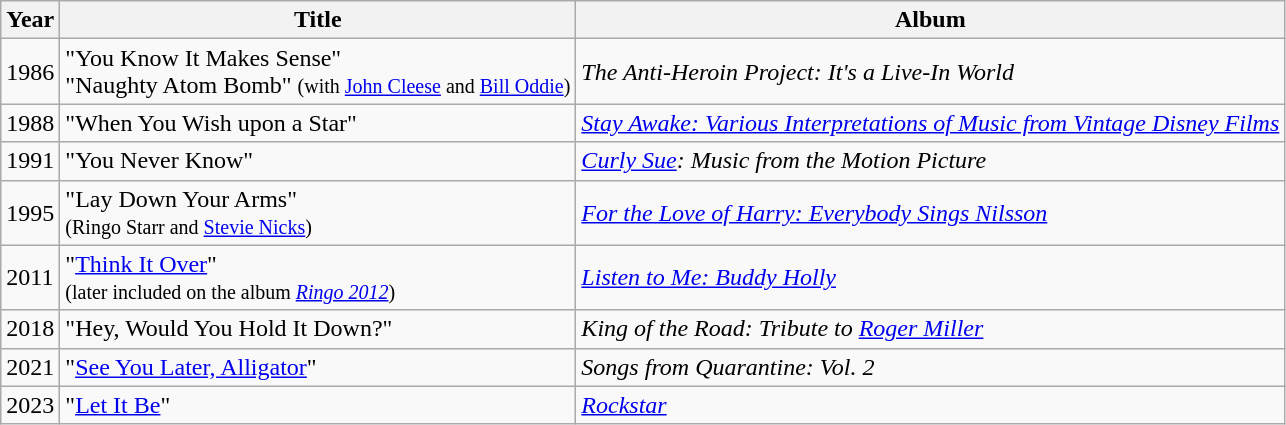<table class="wikitable">
<tr>
<th>Year</th>
<th>Title</th>
<th>Album</th>
</tr>
<tr>
<td>1986</td>
<td>"You Know It Makes Sense"<br>"Naughty Atom Bomb" <small>(with <a href='#'>John Cleese</a> and <a href='#'>Bill Oddie</a>)</small></td>
<td><em>The Anti-Heroin Project: It's a Live-In World</em></td>
</tr>
<tr>
<td>1988</td>
<td>"When You Wish upon a Star"</td>
<td><em><a href='#'>Stay Awake: Various Interpretations of Music from Vintage Disney Films</a></em></td>
</tr>
<tr>
<td>1991</td>
<td>"You Never Know"</td>
<td><em><a href='#'>Curly Sue</a>: Music from the Motion Picture</em></td>
</tr>
<tr>
<td>1995</td>
<td>"Lay Down Your Arms"<br><small>(Ringo Starr and <a href='#'>Stevie Nicks</a>)</small></td>
<td><em><a href='#'>For the Love of Harry: Everybody Sings Nilsson</a></em></td>
</tr>
<tr>
<td>2011</td>
<td>"<a href='#'>Think It Over</a>"<br><small>(later included on the album <em><a href='#'>Ringo 2012</a></em>)</small></td>
<td><em><a href='#'>Listen to Me: Buddy Holly</a></em></td>
</tr>
<tr>
<td>2018</td>
<td>"Hey, Would You Hold It Down?"</td>
<td><em>King of the Road: Tribute to <a href='#'>Roger Miller</a></em></td>
</tr>
<tr>
<td>2021</td>
<td>"<a href='#'>See You Later, Alligator</a>"</td>
<td><em>Songs from Quarantine: Vol. 2</em></td>
</tr>
<tr>
<td>2023</td>
<td>"<a href='#'>Let It Be</a>"<br> </td>
<td><em><a href='#'>Rockstar</a></em></td>
</tr>
</table>
